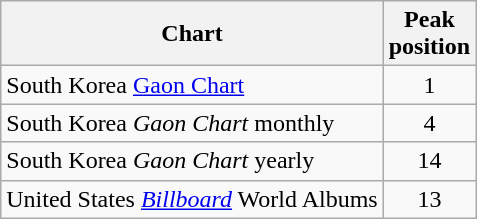<table class="wikitable" style="text-align:center;">
<tr>
<th>Chart</th>
<th>Peak<br>position</th>
</tr>
<tr>
<td align="left">South Korea <a href='#'>Gaon Chart</a></td>
<td>1</td>
</tr>
<tr>
<td align="left">South Korea <em>Gaon Chart</em> monthly</td>
<td>4</td>
</tr>
<tr>
<td align="left">South Korea <em>Gaon Chart</em> yearly</td>
<td>14</td>
</tr>
<tr>
<td align="left">United States <em><a href='#'>Billboard</a></em> World Albums</td>
<td>13</td>
</tr>
</table>
